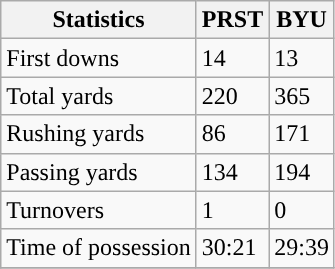<table class="wikitable" style="float: left;">
<tr>
<th>Statistics</th>
<th>PRST</th>
<th>BYU</th>
</tr>
<tr>
<td>First downs</td>
<td>14</td>
<td>13</td>
</tr>
<tr>
<td>Total yards</td>
<td>220</td>
<td>365</td>
</tr>
<tr>
<td>Rushing yards</td>
<td>86</td>
<td>171</td>
</tr>
<tr>
<td>Passing yards</td>
<td>134</td>
<td>194</td>
</tr>
<tr>
<td>Turnovers</td>
<td>1</td>
<td>0</td>
</tr>
<tr>
<td>Time of possession</td>
<td>30:21</td>
<td>29:39</td>
</tr>
<tr>
</tr>
</table>
